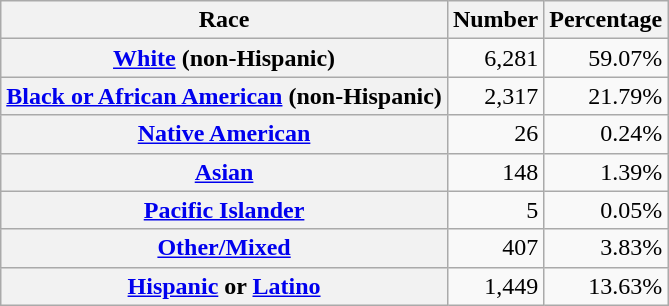<table class="wikitable" style="text-align:right">
<tr>
<th scope="col">Race</th>
<th scope="col">Number</th>
<th scope="col">Percentage</th>
</tr>
<tr>
<th scope="row"><a href='#'>White</a> (non-Hispanic)</th>
<td>6,281</td>
<td>59.07%</td>
</tr>
<tr>
<th scope="row"><a href='#'>Black or African American</a> (non-Hispanic)</th>
<td>2,317</td>
<td>21.79%</td>
</tr>
<tr>
<th scope="row"><a href='#'>Native American</a></th>
<td>26</td>
<td>0.24%</td>
</tr>
<tr>
<th scope="row"><a href='#'>Asian</a></th>
<td>148</td>
<td>1.39%</td>
</tr>
<tr>
<th scope="row"><a href='#'>Pacific Islander</a></th>
<td>5</td>
<td>0.05%</td>
</tr>
<tr>
<th scope="row"><a href='#'>Other/Mixed</a></th>
<td>407</td>
<td>3.83%</td>
</tr>
<tr>
<th scope="row"><a href='#'>Hispanic</a> or <a href='#'>Latino</a></th>
<td>1,449</td>
<td>13.63%</td>
</tr>
</table>
